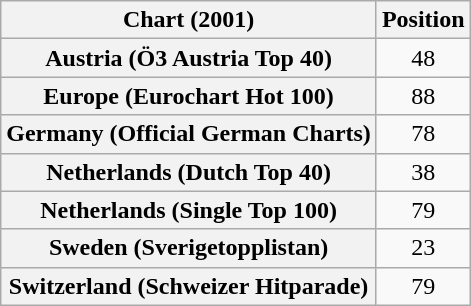<table class="wikitable sortable plainrowheaders" style="text-align:center">
<tr>
<th scope="col">Chart (2001)</th>
<th scope="col">Position</th>
</tr>
<tr>
<th scope="row">Austria (Ö3 Austria Top 40)</th>
<td>48</td>
</tr>
<tr>
<th scope="row">Europe (Eurochart Hot 100)</th>
<td>88</td>
</tr>
<tr>
<th scope="row">Germany (Official German Charts)</th>
<td>78</td>
</tr>
<tr>
<th scope="row">Netherlands (Dutch Top 40)</th>
<td>38</td>
</tr>
<tr>
<th scope="row">Netherlands (Single Top 100)</th>
<td>79</td>
</tr>
<tr>
<th scope="row">Sweden (Sverigetopplistan)</th>
<td>23</td>
</tr>
<tr>
<th scope="row">Switzerland (Schweizer Hitparade)</th>
<td>79</td>
</tr>
</table>
